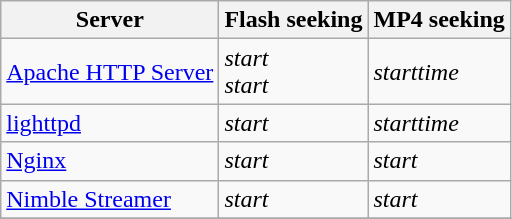<table class="wikitable">
<tr>
<th>Server</th>
<th>Flash seeking</th>
<th>MP4 seeking</th>
</tr>
<tr>
<td><a href='#'>Apache HTTP Server</a></td>
<td> <em>start</em> <br> <em>start</em></td>
<td> <em>starttime</em></td>
</tr>
<tr>
<td><a href='#'>lighttpd</a></td>
<td><em>start</em></td>
<td> <em>starttime</em></td>
</tr>
<tr>
<td><a href='#'>Nginx</a></td>
<td> <em>start</em></td>
<td> <em>start</em></td>
</tr>
<tr>
<td><a href='#'>Nimble Streamer</a></td>
<td><em>start</em></td>
<td><em>start</em></td>
</tr>
<tr>
</tr>
</table>
